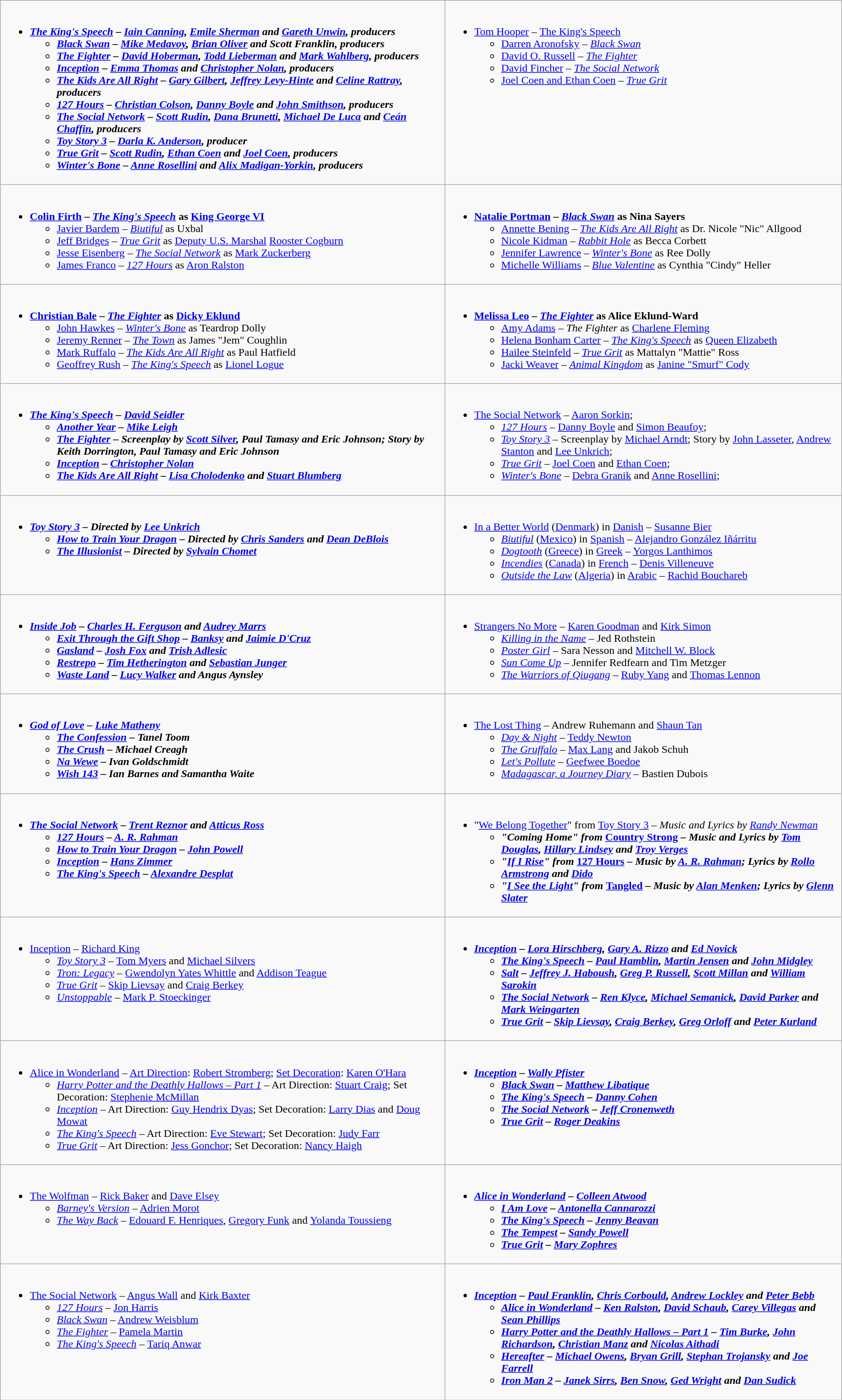<table class="wikitable">
<tr>
<td valign="top"><br><ul><li><strong><em><a href='#'>The King's Speech</a><em> – <a href='#'>Iain Canning</a>, <a href='#'>Emile Sherman</a> and <a href='#'>Gareth Unwin</a>, producers<strong><ul><li></em><a href='#'>Black Swan</a><em> – <a href='#'>Mike Medavoy</a>, <a href='#'>Brian Oliver</a> and Scott Franklin, producers</li><li></em><a href='#'>The Fighter</a><em> – <a href='#'>David Hoberman</a>, <a href='#'>Todd Lieberman</a> and <a href='#'>Mark Wahlberg</a>, producers</li><li></em><a href='#'>Inception</a><em> – <a href='#'>Emma Thomas</a> and <a href='#'>Christopher Nolan</a>, producers</li><li></em><a href='#'>The Kids Are All Right</a><em> – <a href='#'>Gary Gilbert</a>, <a href='#'>Jeffrey Levy-Hinte</a> and <a href='#'>Celine Rattray</a>, producers</li><li></em><a href='#'>127 Hours</a><em> – <a href='#'>Christian Colson</a>, <a href='#'>Danny Boyle</a> and <a href='#'>John Smithson</a>, producers</li><li></em><a href='#'>The Social Network</a><em> – <a href='#'>Scott Rudin</a>, <a href='#'>Dana Brunetti</a>, <a href='#'>Michael De Luca</a> and <a href='#'>Ceán Chaffin</a>, producers</li><li></em><a href='#'>Toy Story 3</a><em> – <a href='#'>Darla K. Anderson</a>, producer</li><li></em><a href='#'>True Grit</a><em> – <a href='#'>Scott Rudin</a>, <a href='#'>Ethan Coen</a> and <a href='#'>Joel Coen</a>, producers</li><li></em><a href='#'>Winter's Bone</a><em> – <a href='#'>Anne Rosellini</a> and <a href='#'>Alix Madigan-Yorkin</a>, producers</li></ul></li></ul></td>
<td valign="top"><br><ul><li></strong><a href='#'>Tom Hooper</a> – </em><a href='#'>The King's Speech</a></em></strong><ul><li><a href='#'>Darren Aronofsky</a> – <em><a href='#'>Black Swan</a></em></li><li><a href='#'>David O. Russell</a> – <em><a href='#'>The Fighter</a></em></li><li><a href='#'>David Fincher</a> – <em><a href='#'>The Social Network</a></em></li><li><a href='#'>Joel Coen and Ethan Coen</a> – <em><a href='#'>True Grit</a></em></li></ul></li></ul></td>
</tr>
<tr>
<td valign="top"><br><ul><li><strong><a href='#'>Colin Firth</a> – <em><a href='#'>The King's Speech</a></em> as <a href='#'>King George VI</a></strong><ul><li><a href='#'>Javier Bardem</a> – <em><a href='#'>Biutiful</a></em> as Uxbal</li><li><a href='#'>Jeff Bridges</a> – <em><a href='#'>True Grit</a></em> as <a href='#'>Deputy U.S. Marshal</a> <a href='#'>Rooster Cogburn</a></li><li><a href='#'>Jesse Eisenberg</a> – <em><a href='#'>The Social Network</a></em> as <a href='#'>Mark Zuckerberg</a></li><li><a href='#'>James Franco</a> – <em><a href='#'>127 Hours</a></em> as <a href='#'>Aron Ralston</a></li></ul></li></ul></td>
<td valign="top"><br><ul><li><strong><a href='#'>Natalie Portman</a> – <em><a href='#'>Black Swan</a></em> as Nina Sayers</strong><ul><li><a href='#'>Annette Bening</a> – <em><a href='#'>The Kids Are All Right</a></em> as Dr. Nicole "Nic" Allgood</li><li><a href='#'>Nicole Kidman</a> – <em><a href='#'>Rabbit Hole</a></em> as Becca Corbett</li><li><a href='#'>Jennifer Lawrence</a> – <em><a href='#'>Winter's Bone</a></em> as Ree Dolly</li><li><a href='#'>Michelle Williams</a> – <em><a href='#'>Blue Valentine</a></em> as Cynthia "Cindy" Heller</li></ul></li></ul></td>
</tr>
<tr>
<td valign="top"><br><ul><li><strong><a href='#'>Christian Bale</a> – <em><a href='#'>The Fighter</a></em> as <a href='#'>Dicky Eklund</a></strong><ul><li><a href='#'>John Hawkes</a> – <em><a href='#'>Winter's Bone</a></em> as Teardrop Dolly</li><li><a href='#'>Jeremy Renner</a> – <em><a href='#'>The Town</a></em> as James "Jem" Coughlin</li><li><a href='#'>Mark Ruffalo</a> – <em><a href='#'>The Kids Are All Right</a></em> as Paul Hatfield</li><li><a href='#'>Geoffrey Rush</a> – <em><a href='#'>The King's Speech</a></em> as <a href='#'>Lionel Logue</a></li></ul></li></ul></td>
<td valign="top"><br><ul><li><strong><a href='#'>Melissa Leo</a> – <em><a href='#'>The Fighter</a></em> as Alice Eklund-Ward</strong><ul><li><a href='#'>Amy Adams</a> – <em>The Fighter</em> as <a href='#'>Charlene Fleming</a></li><li><a href='#'>Helena Bonham Carter</a> – <em><a href='#'>The King's Speech</a></em> as <a href='#'>Queen Elizabeth</a></li><li><a href='#'>Hailee Steinfeld</a> – <em><a href='#'>True Grit</a></em> as Mattalyn "Mattie" Ross</li><li><a href='#'>Jacki Weaver</a> – <em><a href='#'>Animal Kingdom</a></em> as <a href='#'>Janine "Smurf" Cody</a></li></ul></li></ul></td>
</tr>
<tr>
<td valign="top"><br><ul><li><strong><em><a href='#'>The King's Speech</a><em> – <a href='#'>David Seidler</a><strong><ul><li></em><a href='#'>Another Year</a><em> – <a href='#'>Mike Leigh</a></li><li></em><a href='#'>The Fighter</a><em> – Screenplay by <a href='#'>Scott Silver</a>, Paul Tamasy and Eric Johnson; Story by Keith Dorrington, Paul Tamasy and Eric Johnson</li><li></em><a href='#'>Inception</a><em> – <a href='#'>Christopher Nolan</a></li><li></em><a href='#'>The Kids Are All Right</a><em> – <a href='#'>Lisa Cholodenko</a> and <a href='#'>Stuart Blumberg</a></li></ul></li></ul></td>
<td valign="top"><br><ul><li></em></strong><a href='#'>The Social Network</a></em> – <a href='#'>Aaron Sorkin</a>; </strong><ul><li><em><a href='#'>127 Hours</a></em> – <a href='#'>Danny Boyle</a> and <a href='#'>Simon Beaufoy</a>; </li><li><em><a href='#'>Toy Story 3</a></em> – Screenplay by <a href='#'>Michael Arndt</a>; Story by <a href='#'>John Lasseter</a>, <a href='#'>Andrew Stanton</a> and <a href='#'>Lee Unkrich</a>; </li><li><em><a href='#'>True Grit</a></em> – <a href='#'>Joel Coen</a> and <a href='#'>Ethan Coen</a>; </li><li><em><a href='#'>Winter's Bone</a></em> – <a href='#'>Debra Granik</a> and <a href='#'>Anne Rosellini</a>; </li></ul></li></ul></td>
</tr>
<tr>
<td valign="top"><br><ul><li><strong><em><a href='#'>Toy Story 3</a><em> – Directed by <a href='#'>Lee Unkrich</a><strong><ul><li></em><a href='#'>How to Train Your Dragon</a><em> – Directed by <a href='#'>Chris Sanders</a> and <a href='#'>Dean DeBlois</a></li><li></em><a href='#'>The Illusionist</a><em> – Directed by <a href='#'>Sylvain Chomet</a></li></ul></li></ul></td>
<td valign="top"><br><ul><li></em></strong><a href='#'>In a Better World</a></em> (<a href='#'>Denmark</a>) in <a href='#'>Danish</a> – <a href='#'>Susanne Bier</a></strong><ul><li><em><a href='#'>Biutiful</a></em> (<a href='#'>Mexico</a>) in <a href='#'>Spanish</a> – <a href='#'>Alejandro González Iñárritu</a></li><li><em><a href='#'>Dogtooth</a></em> (<a href='#'>Greece</a>) in <a href='#'>Greek</a> – <a href='#'>Yorgos Lanthimos</a></li><li><em><a href='#'>Incendies</a></em> (<a href='#'>Canada</a>) in <a href='#'>French</a> – <a href='#'>Denis Villeneuve</a></li><li><em><a href='#'>Outside the Law</a></em> (<a href='#'>Algeria</a>) in <a href='#'>Arabic</a> – <a href='#'>Rachid Bouchareb</a></li></ul></li></ul></td>
</tr>
<tr>
<td valign="top"><br><ul><li><strong><em><a href='#'>Inside Job</a><em> – <a href='#'>Charles H. Ferguson</a> and <a href='#'>Audrey Marrs</a><strong><ul><li></em><a href='#'>Exit Through the Gift Shop</a><em> – <a href='#'>Banksy</a> and <a href='#'>Jaimie D'Cruz</a></li><li></em><a href='#'>Gasland</a><em> – <a href='#'>Josh Fox</a> and <a href='#'>Trish Adlesic</a></li><li></em><a href='#'>Restrepo</a><em> – <a href='#'>Tim Hetherington</a> and <a href='#'>Sebastian Junger</a></li><li></em><a href='#'>Waste Land</a><em> – <a href='#'>Lucy Walker</a> and Angus Aynsley</li></ul></li></ul></td>
<td valign="top"><br><ul><li></em></strong><a href='#'>Strangers No More</a></em> – <a href='#'>Karen Goodman</a> and <a href='#'>Kirk Simon</a></strong><ul><li><em><a href='#'>Killing in the Name</a></em> – Jed Rothstein</li><li><em><a href='#'>Poster Girl</a></em> – Sara Nesson and <a href='#'>Mitchell W. Block</a></li><li><em><a href='#'>Sun Come Up</a></em> – Jennifer Redfearn and Tim Metzger</li><li><em><a href='#'>The Warriors of Qiugang</a></em> – <a href='#'>Ruby Yang</a> and <a href='#'>Thomas Lennon</a></li></ul></li></ul></td>
</tr>
<tr>
<td valign="top"><br><ul><li><strong><em><a href='#'>God of Love</a><em> – <a href='#'>Luke Matheny</a><strong><ul><li></em><a href='#'>The Confession</a><em> – Tanel Toom</li><li></em><a href='#'>The Crush</a><em> – Michael Creagh</li><li></em><a href='#'>Na Wewe</a><em> – Ivan Goldschmidt</li><li></em><a href='#'>Wish 143</a><em> – Ian Barnes and Samantha Waite</li></ul></li></ul></td>
<td valign="top"><br><ul><li></em></strong><a href='#'>The Lost Thing</a></em> – Andrew Ruhemann and <a href='#'>Shaun Tan</a></strong><ul><li><em><a href='#'>Day & Night</a></em> – <a href='#'>Teddy Newton</a></li><li><em><a href='#'>The Gruffalo</a></em> – <a href='#'>Max Lang</a> and Jakob Schuh</li><li><em><a href='#'>Let's Pollute</a></em> – <a href='#'>Geefwee Boedoe</a></li><li><em><a href='#'>Madagascar, a Journey Diary</a></em> – Bastien Dubois</li></ul></li></ul></td>
</tr>
<tr>
<td valign="top"><br><ul><li><strong><em><a href='#'>The Social Network</a><em> – <a href='#'>Trent Reznor</a> and <a href='#'>Atticus Ross</a><strong><ul><li></em><a href='#'>127 Hours</a><em> – <a href='#'>A. R. Rahman</a></li><li></em><a href='#'>How to Train Your Dragon</a><em> – <a href='#'>John Powell</a></li><li></em><a href='#'>Inception</a><em> – <a href='#'>Hans Zimmer</a></li><li></em><a href='#'>The King's Speech</a><em> – <a href='#'>Alexandre Desplat</a></li></ul></li></ul></td>
<td valign="top"><br><ul><li></strong>"<a href='#'>We Belong Together</a>" from </em><a href='#'>Toy Story 3</a><em> – Music and Lyrics by <a href='#'>Randy Newman</a><strong><ul><li>"Coming Home" from </em><a href='#'>Country Strong</a><em> – Music and Lyrics by <a href='#'>Tom Douglas</a>, <a href='#'>Hillary Lindsey</a> and <a href='#'>Troy Verges</a></li><li>"<a href='#'>If I Rise</a>" from </em><a href='#'>127 Hours</a><em> – Music by <a href='#'>A. R. Rahman</a>; Lyrics by <a href='#'>Rollo Armstrong</a> and <a href='#'>Dido</a></li><li>"<a href='#'>I See the Light</a>" from </em><a href='#'>Tangled</a><em> – Music by <a href='#'>Alan Menken</a>; Lyrics by <a href='#'>Glenn Slater</a></li></ul></li></ul></td>
</tr>
<tr>
<td valign="top"><br><ul><li></em></strong><a href='#'>Inception</a></em> – <a href='#'>Richard King</a></strong><ul><li><em><a href='#'>Toy Story 3</a></em> – <a href='#'>Tom Myers</a> and <a href='#'>Michael Silvers</a></li><li><em><a href='#'>Tron: Legacy</a></em> – <a href='#'>Gwendolyn Yates Whittle</a> and <a href='#'>Addison Teague</a></li><li><em><a href='#'>True Grit</a></em> – <a href='#'>Skip Lievsay</a> and <a href='#'>Craig Berkey</a></li><li><em><a href='#'>Unstoppable</a></em> – <a href='#'>Mark P. Stoeckinger</a></li></ul></li></ul></td>
<td valign="top"><br><ul><li><strong><em><a href='#'>Inception</a><em> – <a href='#'>Lora Hirschberg</a>, <a href='#'>Gary A. Rizzo</a> and <a href='#'>Ed Novick</a><strong><ul><li></em><a href='#'>The King's Speech</a><em> – <a href='#'>Paul Hamblin</a>, <a href='#'>Martin Jensen</a> and <a href='#'>John Midgley</a></li><li></em><a href='#'>Salt</a><em> – <a href='#'>Jeffrey J. Haboush</a>, <a href='#'>Greg P. Russell</a>, <a href='#'>Scott Millan</a> and <a href='#'>William Sarokin</a></li><li></em><a href='#'>The Social Network</a><em> – <a href='#'>Ren Klyce</a>, <a href='#'>Michael Semanick</a>, <a href='#'>David Parker</a> and <a href='#'>Mark Weingarten</a></li><li></em><a href='#'>True Grit</a><em> – <a href='#'>Skip Lievsay</a>, <a href='#'>Craig Berkey</a>, <a href='#'>Greg Orloff</a> and <a href='#'>Peter Kurland</a></li></ul></li></ul></td>
</tr>
<tr>
<td valign="top"><br><ul><li></em></strong><a href='#'>Alice in Wonderland</a></em> – <a href='#'>Art Direction</a>: <a href='#'>Robert Stromberg</a>; <a href='#'>Set Decoration</a>: <a href='#'>Karen O'Hara</a></strong><ul><li><em><a href='#'>Harry Potter and the Deathly Hallows – Part 1</a></em> – Art Direction: <a href='#'>Stuart Craig</a>; Set Decoration: <a href='#'>Stephenie McMillan</a></li><li><em><a href='#'>Inception</a></em> – Art Direction: <a href='#'>Guy Hendrix Dyas</a>; Set Decoration: <a href='#'>Larry Dias</a> and <a href='#'>Doug Mowat</a></li><li><em><a href='#'>The King's Speech</a></em> – Art Direction: <a href='#'>Eve Stewart</a>; Set Decoration: <a href='#'>Judy Farr</a></li><li><em><a href='#'>True Grit</a></em> – Art Direction: <a href='#'>Jess Gonchor</a>; Set Decoration: <a href='#'>Nancy Haigh</a></li></ul></li></ul></td>
<td valign="top"><br><ul><li><strong><em><a href='#'>Inception</a><em> – <a href='#'>Wally Pfister</a><strong><ul><li></em><a href='#'>Black Swan</a><em> – <a href='#'>Matthew Libatique</a></li><li></em><a href='#'>The King's Speech</a><em> – <a href='#'>Danny Cohen</a></li><li></em><a href='#'>The Social Network</a><em> – <a href='#'>Jeff Cronenweth</a></li><li></em><a href='#'>True Grit</a><em> – <a href='#'>Roger Deakins</a></li></ul></li></ul></td>
</tr>
<tr>
<td valign="top"><br><ul><li></em></strong><a href='#'>The Wolfman</a></em> – <a href='#'>Rick Baker</a> and <a href='#'>Dave Elsey</a></strong><ul><li><em><a href='#'>Barney's Version</a></em> – <a href='#'>Adrien Morot</a></li><li><em><a href='#'>The Way Back</a></em> – <a href='#'>Edouard F. Henriques</a>, <a href='#'>Gregory Funk</a> and <a href='#'>Yolanda Toussieng</a></li></ul></li></ul></td>
<td valign="top"><br><ul><li><strong><em><a href='#'>Alice in Wonderland</a><em> – <a href='#'>Colleen Atwood</a><strong><ul><li></em><a href='#'>I Am Love</a><em> – <a href='#'>Antonella Cannarozzi</a></li><li></em><a href='#'>The King's Speech</a><em> – <a href='#'>Jenny Beavan</a></li><li></em><a href='#'>The Tempest</a><em> – <a href='#'>Sandy Powell</a></li><li></em><a href='#'>True Grit</a><em> – <a href='#'>Mary Zophres</a></li></ul></li></ul></td>
</tr>
<tr>
<td valign="top"><br><ul><li></em></strong><a href='#'>The Social Network</a></em> – <a href='#'>Angus Wall</a> and <a href='#'>Kirk Baxter</a></strong><ul><li><em><a href='#'>127 Hours</a></em> – <a href='#'>Jon Harris</a></li><li><em><a href='#'>Black Swan</a></em> – <a href='#'>Andrew Weisblum</a></li><li><em><a href='#'>The Fighter</a></em> – <a href='#'>Pamela Martin</a></li><li><em><a href='#'>The King's Speech</a></em> – <a href='#'>Tariq Anwar</a></li></ul></li></ul></td>
<td valign="top"><br><ul><li><strong><em><a href='#'>Inception</a><em> – <a href='#'>Paul Franklin</a>, <a href='#'>Chris Corbould</a>, <a href='#'>Andrew Lockley</a> and <a href='#'>Peter Bebb</a><strong><ul><li></em><a href='#'>Alice in Wonderland</a><em> – <a href='#'>Ken Ralston</a>, <a href='#'>David Schaub</a>, <a href='#'>Carey Villegas</a> and <a href='#'>Sean Phillips</a></li><li></em><a href='#'>Harry Potter and the Deathly Hallows – Part 1</a><em> – <a href='#'>Tim Burke</a>, <a href='#'>John Richardson</a>, <a href='#'>Christian Manz</a> and <a href='#'>Nicolas Aithadi</a></li><li></em><a href='#'>Hereafter</a><em> – <a href='#'>Michael Owens</a>, <a href='#'>Bryan Grill</a>, <a href='#'>Stephan Trojansky</a> and <a href='#'>Joe Farrell</a></li><li></em><a href='#'>Iron Man 2</a><em> – <a href='#'>Janek Sirrs</a>, <a href='#'>Ben Snow</a>, <a href='#'>Ged Wright</a> and <a href='#'>Dan Sudick</a></li></ul></li></ul></td>
</tr>
</table>
